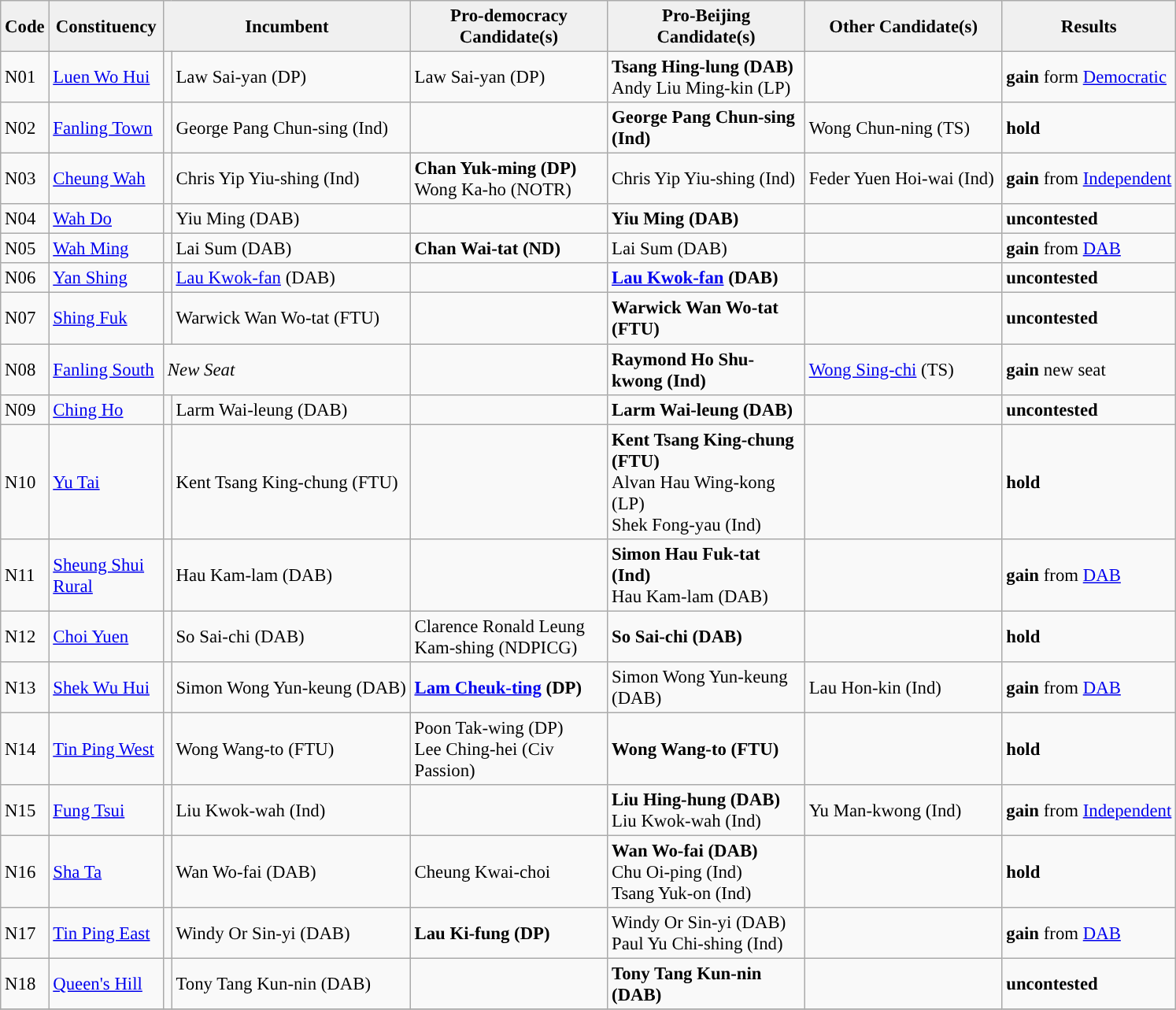<table class="wikitable sortable" style="font-size: 95%;">
<tr>
<th align="center" style="background:#f0f0f0;" width="20px"><strong>Code</strong></th>
<th align="center" style="background:#f0f0f0;" width="90px"><strong>Constituency</strong></th>
<th align="center" style="background:#f0f0f0;" width="120px" colspan="2"><strong>Incumbent</strong></th>
<th align="center" style="background:#f0f0f0;" width="160px"><strong>Pro-democracy Candidate(s)</strong></th>
<th align="center" style="background:#f0f0f0;" width="160px"><strong>Pro-Beijing Candidate(s)</strong></th>
<th align="center" style="background:#f0f0f0;" width="160px"><strong>Other Candidate(s)</strong></th>
<th align="center" style="background:#f0f0f0;" width="100px" colspan="2"><strong>Results</strong></th>
</tr>
<tr>
<td>N01</td>
<td><a href='#'>Luen Wo Hui</a></td>
<td></td>
<td>Law Sai-yan (DP)</td>
<td>Law Sai-yan (DP)</td>
<td><strong>Tsang Hing-lung (DAB)</strong><br>Andy Liu Ming-kin (LP)</td>
<td></td>
<td> <strong>gain</strong> form <a href='#'>Democratic</a></td>
</tr>
<tr>
<td>N02</td>
<td><a href='#'>Fanling Town</a></td>
<td></td>
<td>George Pang Chun-sing (Ind)</td>
<td></td>
<td><strong>George Pang Chun-sing (Ind)</strong></td>
<td>Wong Chun-ning (TS)</td>
<td> <strong>hold</strong></td>
</tr>
<tr>
<td>N03</td>
<td><a href='#'>Cheung Wah</a></td>
<td></td>
<td>Chris Yip Yiu-shing (Ind)</td>
<td><strong>Chan Yuk-ming (DP)</strong><br>Wong Ka-ho (NOTR)</td>
<td>Chris Yip Yiu-shing (Ind)</td>
<td>Feder Yuen Hoi-wai (Ind)</td>
<td> <strong>gain</strong> from <a href='#'>Independent</a></td>
</tr>
<tr>
<td>N04</td>
<td><a href='#'>Wah Do</a></td>
<td></td>
<td>Yiu Ming (DAB)</td>
<td></td>
<td><strong>Yiu Ming (DAB)</strong></td>
<td></td>
<td> <strong>uncontested</strong></td>
</tr>
<tr>
<td>N05</td>
<td><a href='#'>Wah Ming</a></td>
<td></td>
<td>Lai Sum (DAB)</td>
<td><strong>Chan Wai-tat (ND)</strong></td>
<td>Lai Sum (DAB)</td>
<td></td>
<td> <strong>gain</strong> from <a href='#'>DAB</a></td>
</tr>
<tr>
<td>N06</td>
<td><a href='#'>Yan Shing</a></td>
<td></td>
<td><a href='#'>Lau Kwok-fan</a> (DAB)</td>
<td></td>
<td><strong><a href='#'>Lau Kwok-fan</a> (DAB) </strong></td>
<td></td>
<td> <strong>uncontested</strong></td>
</tr>
<tr>
<td>N07</td>
<td><a href='#'>Shing Fuk</a></td>
<td></td>
<td>Warwick Wan Wo-tat (FTU)</td>
<td></td>
<td><strong>Warwick Wan Wo-tat (FTU)</strong></td>
<td></td>
<td> <strong>uncontested</strong></td>
</tr>
<tr>
<td>N08</td>
<td><a href='#'>Fanling South</a></td>
<td colspan=2><em>New Seat</em></td>
<td></td>
<td><strong>Raymond Ho Shu-kwong (Ind)</strong></td>
<td><a href='#'>Wong Sing-chi</a> (TS)</td>
<td> <strong>gain</strong> new seat</td>
</tr>
<tr>
<td>N09</td>
<td><a href='#'>Ching Ho</a></td>
<td></td>
<td>Larm Wai-leung (DAB)</td>
<td></td>
<td><strong>Larm Wai-leung (DAB)</strong></td>
<td></td>
<td> <strong>uncontested</strong></td>
</tr>
<tr>
<td>N10</td>
<td><a href='#'>Yu Tai</a></td>
<td></td>
<td>Kent Tsang King-chung (FTU)</td>
<td></td>
<td><strong>Kent Tsang King-chung (FTU)</strong><br>Alvan Hau Wing-kong (LP)<br>Shek Fong-yau (Ind)</td>
<td></td>
<td> <strong>hold</strong></td>
</tr>
<tr>
<td>N11</td>
<td><a href='#'>Sheung Shui Rural</a></td>
<td></td>
<td>Hau Kam-lam (DAB)</td>
<td></td>
<td><strong>Simon Hau Fuk-tat (Ind)</strong><br>Hau Kam-lam (DAB)</td>
<td></td>
<td> <strong>gain</strong> from <a href='#'>DAB</a></td>
</tr>
<tr>
<td>N12</td>
<td><a href='#'>Choi Yuen</a></td>
<td></td>
<td>So Sai-chi (DAB)</td>
<td>Clarence Ronald Leung Kam-shing (NDPICG)</td>
<td><strong>So Sai-chi (DAB)</strong></td>
<td></td>
<td> <strong>hold</strong></td>
</tr>
<tr>
<td>N13</td>
<td><a href='#'>Shek Wu Hui</a></td>
<td></td>
<td>Simon Wong Yun-keung (DAB)</td>
<td><strong><a href='#'>Lam Cheuk-ting</a> (DP)</strong></td>
<td>Simon Wong Yun-keung (DAB)</td>
<td>Lau Hon-kin (Ind)</td>
<td> <strong>gain</strong> from <a href='#'>DAB</a></td>
</tr>
<tr>
<td>N14</td>
<td><a href='#'>Tin Ping West</a></td>
<td></td>
<td>Wong Wang-to (FTU)</td>
<td>Poon Tak-wing (DP)<br>Lee Ching-hei (Civ Passion)</td>
<td><strong> Wong Wang-to (FTU) </strong></td>
<td></td>
<td> <strong>hold</strong></td>
</tr>
<tr>
<td>N15</td>
<td><a href='#'>Fung Tsui</a></td>
<td></td>
<td>Liu Kwok-wah (Ind)</td>
<td></td>
<td><strong>Liu Hing-hung (DAB)</strong><br>Liu Kwok-wah (Ind)</td>
<td>Yu Man-kwong (Ind)</td>
<td> <strong>gain</strong> from <a href='#'>Independent</a></td>
</tr>
<tr>
<td>N16</td>
<td><a href='#'>Sha Ta</a></td>
<td></td>
<td>Wan Wo-fai (DAB)</td>
<td>Cheung Kwai-choi</td>
<td><strong>Wan Wo-fai (DAB)</strong><br>Chu Oi-ping (Ind)<br>Tsang Yuk-on (Ind)</td>
<td></td>
<td> <strong>hold</strong></td>
</tr>
<tr>
<td>N17</td>
<td><a href='#'>Tin Ping East</a></td>
<td></td>
<td>Windy Or Sin-yi (DAB)</td>
<td><strong>Lau Ki-fung (DP)</strong></td>
<td>Windy Or Sin-yi (DAB) <br> Paul Yu  Chi-shing (Ind)</td>
<td></td>
<td> <strong>gain</strong> from <a href='#'>DAB</a></td>
</tr>
<tr>
<td>N18</td>
<td><a href='#'>Queen's Hill</a></td>
<td></td>
<td>Tony Tang Kun-nin (DAB)</td>
<td></td>
<td><strong>Tony Tang Kun-nin (DAB)</strong></td>
<td></td>
<td> <strong>uncontested</strong></td>
</tr>
<tr>
</tr>
</table>
